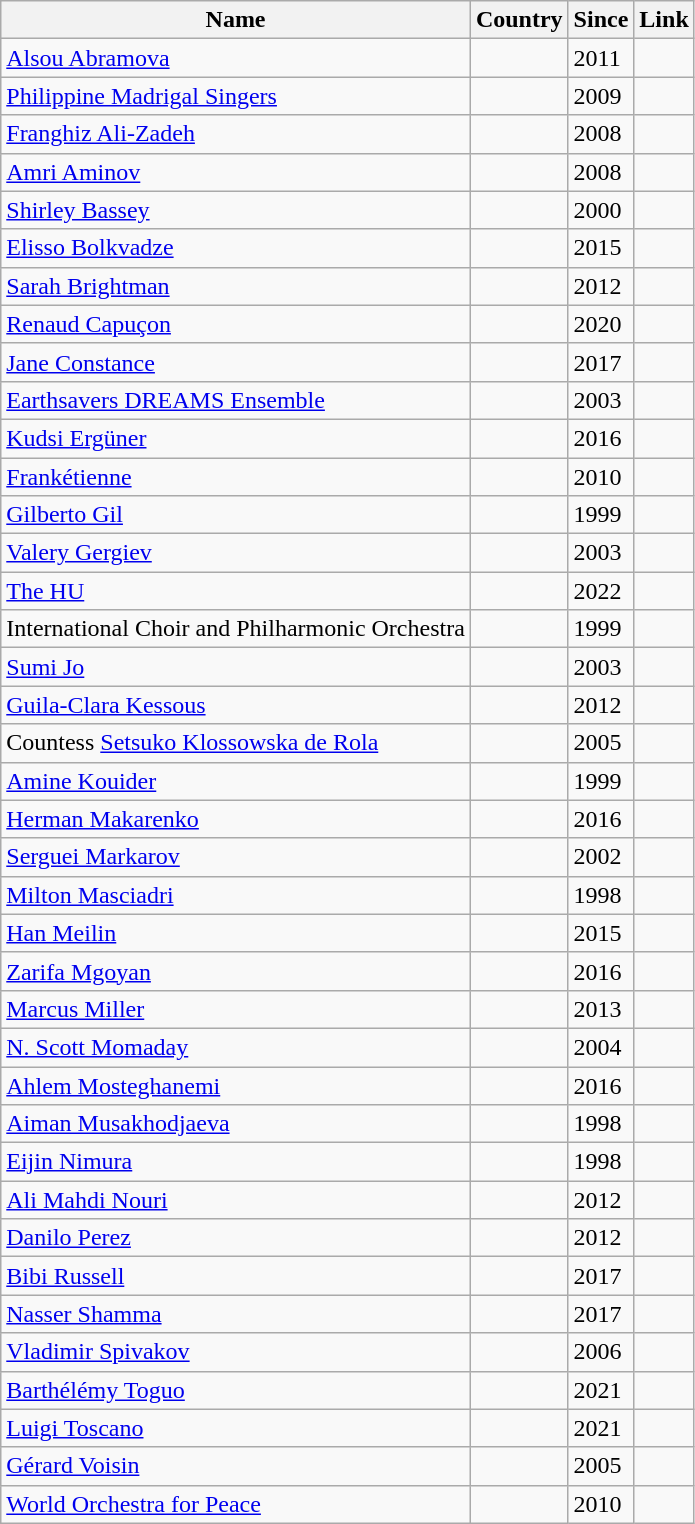<table class="wikitable">
<tr>
<th>Name</th>
<th>Country</th>
<th>Since</th>
<th>Link</th>
</tr>
<tr>
<td><a href='#'>Alsou Abramova</a></td>
<td></td>
<td>2011</td>
<td></td>
</tr>
<tr>
<td><a href='#'>Philippine Madrigal Singers</a></td>
<td></td>
<td>2009</td>
<td></td>
</tr>
<tr>
<td><a href='#'>Franghiz Ali-Zadeh</a></td>
<td></td>
<td>2008</td>
<td></td>
</tr>
<tr>
<td><a href='#'>Amri Aminov</a></td>
<td></td>
<td>2008</td>
<td></td>
</tr>
<tr>
<td><a href='#'>Shirley Bassey</a></td>
<td></td>
<td>2000</td>
<td></td>
</tr>
<tr>
<td><a href='#'>Elisso Bolkvadze</a></td>
<td></td>
<td>2015</td>
<td></td>
</tr>
<tr>
<td><a href='#'>Sarah Brightman</a></td>
<td></td>
<td>2012</td>
<td></td>
</tr>
<tr>
<td><a href='#'>Renaud Capuçon</a></td>
<td></td>
<td>2020</td>
<td></td>
</tr>
<tr>
<td><a href='#'>Jane Constance</a></td>
<td></td>
<td>2017</td>
<td></td>
</tr>
<tr>
<td><a href='#'>Earthsavers DREAMS Ensemble</a></td>
<td></td>
<td>2003</td>
<td></td>
</tr>
<tr>
<td><a href='#'>Kudsi Ergüner</a></td>
<td></td>
<td>2016</td>
<td></td>
</tr>
<tr>
<td><a href='#'>Frankétienne</a></td>
<td></td>
<td>2010</td>
<td></td>
</tr>
<tr>
<td><a href='#'>Gilberto Gil</a></td>
<td></td>
<td>1999</td>
<td></td>
</tr>
<tr>
<td><a href='#'>Valery Gergiev</a></td>
<td></td>
<td>2003</td>
<td></td>
</tr>
<tr>
<td><a href='#'>The HU</a></td>
<td></td>
<td>2022</td>
<td></td>
</tr>
<tr>
<td>International Choir and Philharmonic Orchestra</td>
<td></td>
<td>1999</td>
<td></td>
</tr>
<tr>
<td><a href='#'>Sumi Jo</a></td>
<td></td>
<td>2003</td>
<td></td>
</tr>
<tr>
<td><a href='#'>Guila-Clara Kessous</a></td>
<td></td>
<td>2012</td>
<td></td>
</tr>
<tr>
<td>Countess <a href='#'>Setsuko Klossowska de Rola</a></td>
<td></td>
<td>2005</td>
<td></td>
</tr>
<tr>
<td><a href='#'>Amine Kouider</a></td>
<td></td>
<td>1999</td>
<td></td>
</tr>
<tr>
<td><a href='#'>Herman Makarenko</a></td>
<td></td>
<td>2016</td>
<td></td>
</tr>
<tr>
<td><a href='#'>Serguei Markarov</a></td>
<td></td>
<td>2002</td>
<td></td>
</tr>
<tr>
<td><a href='#'>Milton Masciadri</a></td>
<td></td>
<td>1998</td>
<td></td>
</tr>
<tr>
<td><a href='#'>Han Meilin</a></td>
<td></td>
<td>2015</td>
<td></td>
</tr>
<tr>
<td><a href='#'>Zarifa Mgoyan</a></td>
<td></td>
<td>2016</td>
<td></td>
</tr>
<tr>
<td><a href='#'>Marcus Miller</a></td>
<td></td>
<td>2013</td>
<td></td>
</tr>
<tr>
<td><a href='#'>N. Scott Momaday</a></td>
<td></td>
<td>2004</td>
<td></td>
</tr>
<tr>
<td><a href='#'>Ahlem Mosteghanemi</a></td>
<td></td>
<td>2016</td>
<td></td>
</tr>
<tr>
<td><a href='#'>Aiman Musakhodjaeva</a></td>
<td></td>
<td>1998</td>
<td></td>
</tr>
<tr>
<td><a href='#'>Eijin Nimura</a></td>
<td></td>
<td>1998</td>
<td></td>
</tr>
<tr>
<td><a href='#'>Ali Mahdi Nouri</a></td>
<td></td>
<td>2012</td>
<td></td>
</tr>
<tr>
<td><a href='#'>Danilo Perez</a></td>
<td></td>
<td>2012</td>
<td></td>
</tr>
<tr>
<td><a href='#'>Bibi Russell</a></td>
<td></td>
<td>2017</td>
<td></td>
</tr>
<tr>
<td><a href='#'>Nasser Shamma</a></td>
<td></td>
<td>2017</td>
<td></td>
</tr>
<tr>
<td><a href='#'>Vladimir Spivakov</a></td>
<td></td>
<td>2006</td>
<td></td>
</tr>
<tr>
<td><a href='#'>Barthélémy Toguo</a></td>
<td></td>
<td>2021</td>
<td></td>
</tr>
<tr>
<td><a href='#'>Luigi Toscano</a></td>
<td></td>
<td>2021</td>
<td></td>
</tr>
<tr>
<td><a href='#'>Gérard Voisin</a></td>
<td></td>
<td>2005</td>
<td></td>
</tr>
<tr>
<td><a href='#'>World Orchestra for Peace</a></td>
<td></td>
<td>2010</td>
<td></td>
</tr>
</table>
